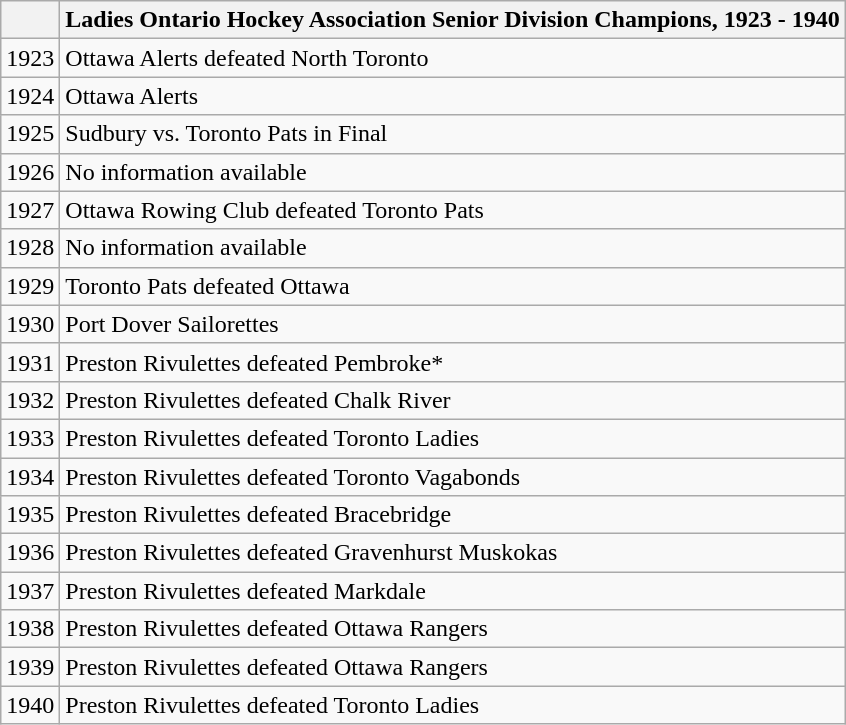<table class="wikitable">
<tr>
<th></th>
<th>Ladies Ontario Hockey Association Senior Division Champions, 1923 - 1940</th>
</tr>
<tr>
<td>1923</td>
<td>Ottawa Alerts defeated North Toronto</td>
</tr>
<tr>
<td>1924</td>
<td>Ottawa Alerts</td>
</tr>
<tr>
<td>1925</td>
<td>Sudbury vs. Toronto Pats in Final</td>
</tr>
<tr>
<td>1926</td>
<td>No information available</td>
</tr>
<tr>
<td>1927</td>
<td>Ottawa Rowing Club defeated Toronto Pats</td>
</tr>
<tr>
<td>1928</td>
<td>No information available</td>
</tr>
<tr>
<td>1929</td>
<td>Toronto Pats defeated Ottawa</td>
</tr>
<tr>
<td>1930</td>
<td>Port Dover Sailorettes</td>
</tr>
<tr>
<td>1931</td>
<td>Preston Rivulettes defeated Pembroke*</td>
</tr>
<tr>
<td>1932</td>
<td>Preston Rivulettes defeated Chalk River</td>
</tr>
<tr>
<td>1933</td>
<td>Preston Rivulettes defeated Toronto Ladies</td>
</tr>
<tr>
<td>1934</td>
<td>Preston Rivulettes defeated Toronto Vagabonds</td>
</tr>
<tr>
<td>1935</td>
<td>Preston Rivulettes defeated Bracebridge</td>
</tr>
<tr>
<td>1936</td>
<td>Preston Rivulettes defeated Gravenhurst Muskokas</td>
</tr>
<tr>
<td>1937</td>
<td>Preston Rivulettes defeated Markdale</td>
</tr>
<tr>
<td>1938</td>
<td>Preston Rivulettes defeated Ottawa Rangers</td>
</tr>
<tr>
<td>1939</td>
<td>Preston Rivulettes defeated Ottawa Rangers</td>
</tr>
<tr>
<td>1940</td>
<td>Preston Rivulettes defeated Toronto Ladies</td>
</tr>
</table>
